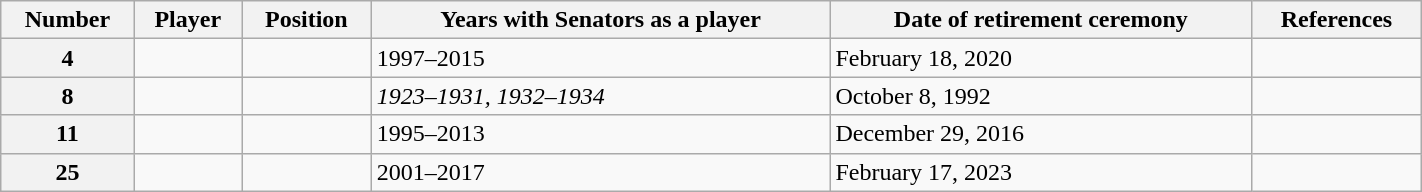<table class="wikitable sortable" width="75%">
<tr>
<th scope="col">Number</th>
<th scope="col">Player</th>
<th scope="col">Position</th>
<th scope="col">Years with Senators as a player</th>
<th scope="col">Date of retirement ceremony</th>
<th scope="col" class="unsortable">References</th>
</tr>
<tr>
<th scope="row">4</th>
<td></td>
<td></td>
<td>1997–2015</td>
<td>February 18, 2020</td>
<td></td>
</tr>
<tr>
<th scope="row">8</th>
<td></td>
<td></td>
<td><em>1923–1931, 1932–1934</em></td>
<td>October 8, 1992</td>
<td></td>
</tr>
<tr>
<th scope="row">11</th>
<td></td>
<td></td>
<td>1995–2013</td>
<td>December 29, 2016</td>
<td></td>
</tr>
<tr>
<th scope="row">25</th>
<td></td>
<td></td>
<td>2001–2017</td>
<td>February 17, 2023</td>
<td></td>
</tr>
</table>
